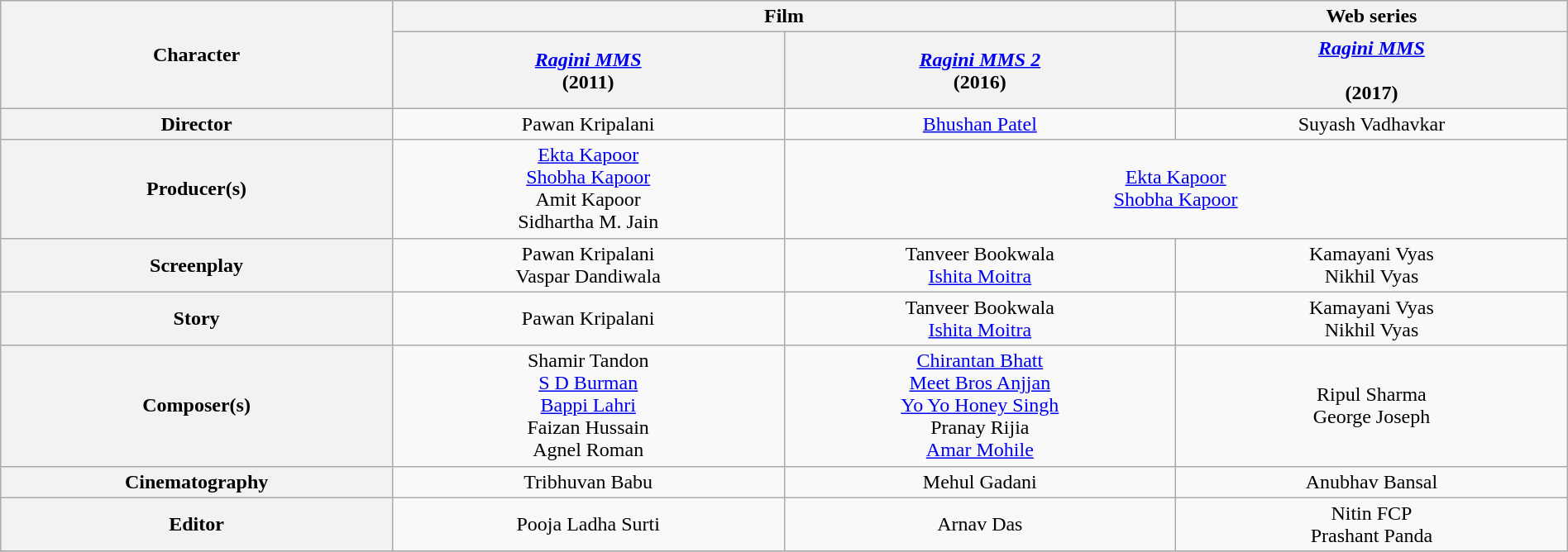<table class="wikitable" style="text-align:center;" width="100%">
<tr>
<th rowspan="2">Character</th>
<th colspan="2">Film</th>
<th colspan="1">Web series</th>
</tr>
<tr>
<th style="width:25%;"><em><a href='#'>Ragini MMS</a></em><br>(2011)</th>
<th style="width:25%;"><em><a href='#'>Ragini MMS 2</a></em><br>(2016)</th>
<th style="width:25%;"><em><a href='#'>Ragini MMS<br></a></em><br>(2017)</th>
</tr>
<tr>
<th>Director</th>
<td>Pawan Kripalani</td>
<td><a href='#'>Bhushan Patel</a></td>
<td>Suyash Vadhavkar</td>
</tr>
<tr>
<th>Producer(s)</th>
<td><a href='#'>Ekta Kapoor</a><br><a href='#'>Shobha Kapoor</a><br>Amit Kapoor<br>Sidhartha M. Jain</td>
<td colspan="2"><a href='#'>Ekta Kapoor</a><br><a href='#'>Shobha Kapoor</a></td>
</tr>
<tr>
<th>Screenplay</th>
<td>Pawan Kripalani<br>Vaspar Dandiwala</td>
<td>Tanveer Bookwala<br><a href='#'>Ishita Moitra</a></td>
<td>Kamayani Vyas<br>Nikhil Vyas</td>
</tr>
<tr>
<th>Story</th>
<td>Pawan Kripalani</td>
<td>Tanveer Bookwala<br><a href='#'>Ishita Moitra</a></td>
<td>Kamayani Vyas<br>Nikhil Vyas</td>
</tr>
<tr>
<th>Composer(s)</th>
<td>Shamir Tandon<br><a href='#'>S D Burman</a><br><a href='#'>Bappi Lahri</a><br>Faizan Hussain<br>Agnel Roman</td>
<td><a href='#'>Chirantan Bhatt</a><br><a href='#'>Meet Bros Anjjan</a><br><a href='#'>Yo Yo Honey Singh</a><br>Pranay Rijia<br><a href='#'>Amar Mohile</a></td>
<td>Ripul Sharma<br>George Joseph</td>
</tr>
<tr>
<th>Cinematography</th>
<td>Tribhuvan Babu</td>
<td>Mehul Gadani</td>
<td>Anubhav Bansal</td>
</tr>
<tr>
<th>Editor</th>
<td>Pooja Ladha Surti</td>
<td>Arnav Das</td>
<td>Nitin FCP<br>Prashant Panda</td>
</tr>
<tr>
</tr>
</table>
